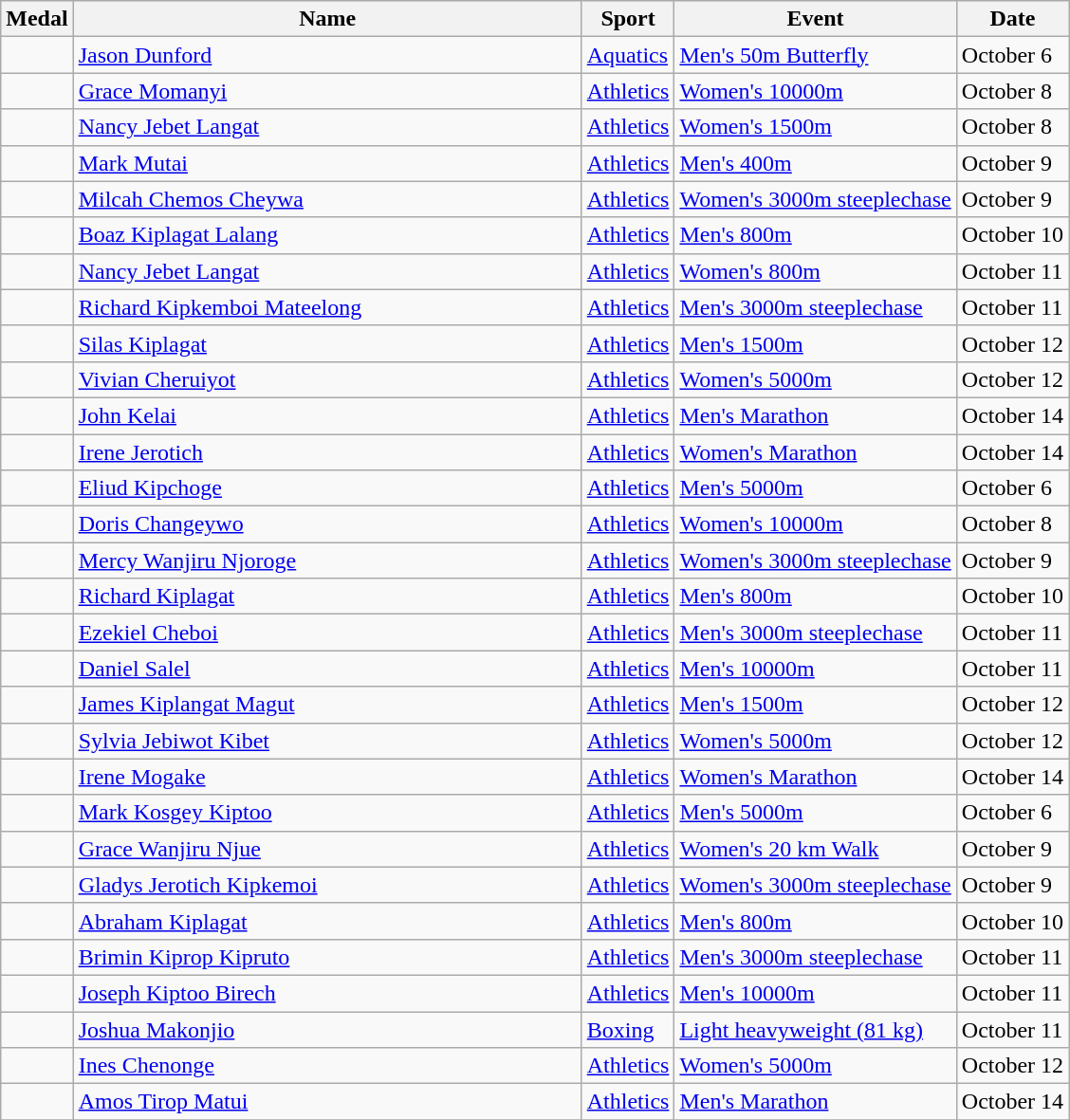<table class="wikitable sortable">
<tr>
<th>Medal</th>
<th width=350px>Name</th>
<th>Sport</th>
<th>Event</th>
<th>Date</th>
</tr>
<tr>
<td></td>
<td><a href='#'>Jason Dunford</a></td>
<td><a href='#'>Aquatics</a></td>
<td><a href='#'>Men's 50m Butterfly</a></td>
<td>October 6</td>
</tr>
<tr>
<td></td>
<td><a href='#'>Grace Momanyi</a></td>
<td><a href='#'>Athletics</a></td>
<td><a href='#'>Women's 10000m</a></td>
<td>October 8</td>
</tr>
<tr>
<td></td>
<td><a href='#'>Nancy Jebet Langat</a></td>
<td><a href='#'>Athletics</a></td>
<td><a href='#'>Women's 1500m</a></td>
<td>October 8</td>
</tr>
<tr>
<td></td>
<td><a href='#'>Mark Mutai</a></td>
<td><a href='#'>Athletics</a></td>
<td><a href='#'>Men's 400m</a></td>
<td>October 9</td>
</tr>
<tr>
<td></td>
<td><a href='#'>Milcah Chemos Cheywa</a></td>
<td><a href='#'>Athletics</a></td>
<td><a href='#'>Women's 3000m steeplechase</a></td>
<td>October 9</td>
</tr>
<tr>
<td></td>
<td><a href='#'>Boaz Kiplagat Lalang</a></td>
<td><a href='#'>Athletics</a></td>
<td><a href='#'>Men's 800m</a></td>
<td>October 10</td>
</tr>
<tr>
<td></td>
<td><a href='#'>Nancy Jebet Langat</a></td>
<td><a href='#'>Athletics</a></td>
<td><a href='#'>Women's 800m</a></td>
<td>October 11</td>
</tr>
<tr>
<td></td>
<td><a href='#'>Richard Kipkemboi Mateelong</a></td>
<td><a href='#'>Athletics</a></td>
<td><a href='#'>Men's 3000m steeplechase</a></td>
<td>October 11</td>
</tr>
<tr>
<td></td>
<td><a href='#'>Silas Kiplagat</a></td>
<td><a href='#'>Athletics</a></td>
<td><a href='#'>Men's 1500m</a></td>
<td>October 12</td>
</tr>
<tr>
<td></td>
<td><a href='#'>Vivian Cheruiyot</a></td>
<td><a href='#'>Athletics</a></td>
<td><a href='#'>Women's 5000m</a></td>
<td>October 12</td>
</tr>
<tr>
<td></td>
<td><a href='#'>John Kelai</a></td>
<td><a href='#'>Athletics</a></td>
<td><a href='#'>Men's Marathon</a></td>
<td>October 14</td>
</tr>
<tr>
<td></td>
<td><a href='#'>Irene Jerotich</a></td>
<td><a href='#'>Athletics</a></td>
<td><a href='#'>Women's Marathon</a></td>
<td>October 14</td>
</tr>
<tr>
<td></td>
<td><a href='#'>Eliud Kipchoge</a></td>
<td><a href='#'>Athletics</a></td>
<td><a href='#'>Men's 5000m</a></td>
<td>October 6</td>
</tr>
<tr>
<td></td>
<td><a href='#'>Doris Changeywo</a></td>
<td><a href='#'>Athletics</a></td>
<td><a href='#'>Women's 10000m</a></td>
<td>October 8</td>
</tr>
<tr>
<td></td>
<td><a href='#'>Mercy Wanjiru Njoroge</a></td>
<td><a href='#'>Athletics</a></td>
<td><a href='#'>Women's 3000m steeplechase</a></td>
<td>October 9</td>
</tr>
<tr>
<td></td>
<td><a href='#'>Richard Kiplagat</a></td>
<td><a href='#'>Athletics</a></td>
<td><a href='#'>Men's 800m</a></td>
<td>October 10</td>
</tr>
<tr>
<td></td>
<td><a href='#'>Ezekiel Cheboi</a></td>
<td><a href='#'>Athletics</a></td>
<td><a href='#'>Men's 3000m steeplechase</a></td>
<td>October 11</td>
</tr>
<tr>
<td></td>
<td><a href='#'>Daniel Salel</a></td>
<td><a href='#'>Athletics</a></td>
<td><a href='#'>Men's 10000m</a></td>
<td>October 11</td>
</tr>
<tr>
<td></td>
<td><a href='#'>James Kiplangat Magut</a></td>
<td><a href='#'>Athletics</a></td>
<td><a href='#'>Men's 1500m</a></td>
<td>October 12</td>
</tr>
<tr>
<td></td>
<td><a href='#'>Sylvia Jebiwot Kibet</a></td>
<td><a href='#'>Athletics</a></td>
<td><a href='#'>Women's 5000m</a></td>
<td>October 12</td>
</tr>
<tr>
<td></td>
<td><a href='#'>Irene Mogake</a></td>
<td><a href='#'>Athletics</a></td>
<td><a href='#'>Women's Marathon</a></td>
<td>October 14</td>
</tr>
<tr>
<td></td>
<td><a href='#'>Mark Kosgey Kiptoo</a></td>
<td><a href='#'>Athletics</a></td>
<td><a href='#'>Men's 5000m</a></td>
<td>October 6</td>
</tr>
<tr>
<td></td>
<td><a href='#'>Grace Wanjiru Njue</a></td>
<td><a href='#'>Athletics</a></td>
<td><a href='#'>Women's 20 km Walk</a></td>
<td>October 9</td>
</tr>
<tr>
<td></td>
<td><a href='#'>Gladys Jerotich Kipkemoi</a></td>
<td><a href='#'>Athletics</a></td>
<td><a href='#'>Women's 3000m steeplechase</a></td>
<td>October 9</td>
</tr>
<tr>
<td></td>
<td><a href='#'>Abraham Kiplagat</a></td>
<td><a href='#'>Athletics</a></td>
<td><a href='#'>Men's 800m</a></td>
<td>October 10</td>
</tr>
<tr>
<td></td>
<td><a href='#'>Brimin Kiprop Kipruto</a></td>
<td><a href='#'>Athletics</a></td>
<td><a href='#'>Men's 3000m steeplechase</a></td>
<td>October 11</td>
</tr>
<tr>
<td></td>
<td><a href='#'>Joseph Kiptoo Birech</a></td>
<td><a href='#'>Athletics</a></td>
<td><a href='#'>Men's 10000m</a></td>
<td>October 11</td>
</tr>
<tr>
<td></td>
<td><a href='#'>Joshua Makonjio</a></td>
<td><a href='#'>Boxing</a></td>
<td><a href='#'>Light heavyweight (81 kg)</a></td>
<td>October 11</td>
</tr>
<tr>
<td></td>
<td><a href='#'>Ines Chenonge</a></td>
<td><a href='#'>Athletics</a></td>
<td><a href='#'>Women's 5000m</a></td>
<td>October 12</td>
</tr>
<tr>
<td></td>
<td><a href='#'>Amos Tirop Matui</a></td>
<td><a href='#'>Athletics</a></td>
<td><a href='#'>Men's Marathon</a></td>
<td>October 14</td>
</tr>
<tr>
</tr>
</table>
